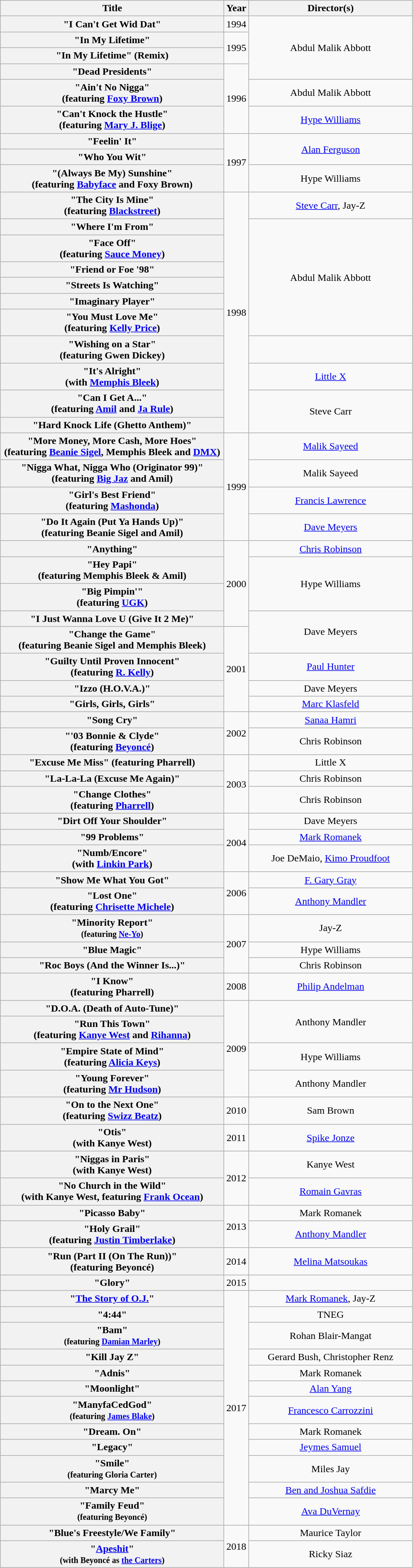<table class="wikitable plainrowheaders" style="text-align:center;">
<tr>
<th style="width:22em;">Title</th>
<th>Year</th>
<th style="width:16em;">Director(s)</th>
</tr>
<tr>
<th scope="row">"I Can't Get Wid Dat"</th>
<td>1994</td>
<td rowspan="4">Abdul Malik Abbott</td>
</tr>
<tr>
<th scope="row">"In My Lifetime"</th>
<td rowspan="2">1995</td>
</tr>
<tr>
<th scope="row">"In My Lifetime" (Remix)</th>
</tr>
<tr>
<th scope="row">"Dead Presidents"</th>
<td rowspan="3">1996</td>
</tr>
<tr>
<th scope="row">"Ain't No Nigga"<br><span>(featuring <a href='#'>Foxy Brown</a>)</span></th>
<td>Abdul Malik Abbott</td>
</tr>
<tr>
<th scope="row">"Can't Knock the Hustle"<br><span>(featuring <a href='#'>Mary J. Blige</a>)</span></th>
<td><a href='#'>Hype Williams</a></td>
</tr>
<tr>
<th scope="row">"Feelin' It"</th>
<td rowspan="3">1997</td>
<td rowspan="2"><a href='#'>Alan Ferguson</a></td>
</tr>
<tr>
<th scope="row">"Who You Wit"</th>
</tr>
<tr>
<th scope="row">"(Always Be My) Sunshine"<br><span>(featuring <a href='#'>Babyface</a> and Foxy Brown)</span></th>
<td>Hype Williams</td>
</tr>
<tr>
<th scope="row">"The City Is Mine"<br><span>(featuring <a href='#'>Blackstreet</a>)</span></th>
<td rowspan="11">1998</td>
<td><a href='#'>Steve Carr</a>, Jay-Z</td>
</tr>
<tr>
<th scope="row">"Where I'm From"</th>
<td rowspan="6">Abdul Malik Abbott</td>
</tr>
<tr>
<th scope="row">"Face Off"<br><span>(featuring <a href='#'>Sauce Money</a>)</span></th>
</tr>
<tr>
<th scope="row">"Friend or Foe '98"</th>
</tr>
<tr>
<th scope="row">"Streets Is Watching"</th>
</tr>
<tr>
<th scope="row">"Imaginary Player"</th>
</tr>
<tr>
<th scope="row">"You Must Love Me"<br><span>(featuring <a href='#'>Kelly Price</a>)</span></th>
</tr>
<tr>
<th scope="row">"Wishing on a Star"<br><span>(featuring Gwen Dickey)</span></th>
<td></td>
</tr>
<tr>
<th scope="row">"It's Alright"<br><span>(with <a href='#'>Memphis Bleek</a>)</span></th>
<td><a href='#'>Little X</a></td>
</tr>
<tr>
<th scope="row">"Can I Get A..."<br><span>(featuring <a href='#'>Amil</a> and <a href='#'>Ja Rule</a>)</span></th>
<td rowspan="2">Steve Carr</td>
</tr>
<tr>
<th scope="row">"Hard Knock Life (Ghetto Anthem)"</th>
</tr>
<tr>
<th scope="row">"More Money, More Cash, More Hoes"<br><span>(featuring <a href='#'>Beanie Sigel</a>, Memphis Bleek and <a href='#'>DMX</a>)</span></th>
<td rowspan="4">1999</td>
<td><a href='#'>Malik Sayeed</a></td>
</tr>
<tr>
<th scope="row">"Nigga What, Nigga Who (Originator 99)"<br><span>(featuring <a href='#'>Big Jaz</a> and Amil)</span></th>
<td>Malik Sayeed</td>
</tr>
<tr>
<th scope="row">"Girl's Best Friend"<br><span>(featuring <a href='#'>Mashonda</a>)</span></th>
<td><a href='#'>Francis Lawrence</a></td>
</tr>
<tr>
<th scope="row">"Do It Again (Put Ya Hands Up)"<br><span>(featuring Beanie Sigel and Amil)</span></th>
<td><a href='#'>Dave Meyers</a></td>
</tr>
<tr>
<th scope="row">"Anything"</th>
<td rowspan="4">2000</td>
<td><a href='#'>Chris Robinson</a></td>
</tr>
<tr>
<th scope="row">"Hey Papi"<br><span>(featuring Memphis Bleek & Amil)</span></th>
<td rowspan="2">Hype Williams</td>
</tr>
<tr>
<th scope="row">"Big Pimpin'"<br><span>(featuring <a href='#'>UGK</a>)</span></th>
</tr>
<tr>
<th scope="row">"I Just Wanna Love U (Give It 2 Me)"</th>
<td rowspan="2">Dave Meyers</td>
</tr>
<tr>
<th scope="row">"Change the Game"<br><span>(featuring Beanie Sigel and Memphis Bleek)</span></th>
<td rowspan="4">2001</td>
</tr>
<tr>
<th scope="row">"Guilty Until Proven Innocent"<br><span>(featuring <a href='#'>R. Kelly</a>)</span></th>
<td><a href='#'>Paul Hunter</a></td>
</tr>
<tr>
<th scope="row">"Izzo (H.O.V.A.)"</th>
<td>Dave Meyers</td>
</tr>
<tr>
<th scope="row">"Girls, Girls, Girls"</th>
<td><a href='#'>Marc Klasfeld</a></td>
</tr>
<tr>
<th scope="row">"Song Cry"</th>
<td rowspan="2">2002</td>
<td><a href='#'>Sanaa Hamri</a></td>
</tr>
<tr>
<th scope="row">"'03 Bonnie & Clyde"<br><span>(featuring <a href='#'>Beyoncé</a>)</span></th>
<td>Chris Robinson</td>
</tr>
<tr>
<th scope="row">"Excuse Me Miss" (featuring Pharrell)</th>
<td rowspan="3">2003</td>
<td>Little X</td>
</tr>
<tr>
<th scope="row">"La-La-La (Excuse Me Again)"</th>
<td rowspan="1">Chris Robinson</td>
</tr>
<tr>
<th scope="row">"Change Clothes"<br><span>(featuring <a href='#'>Pharrell</a>)</span></th>
<td>Chris Robinson</td>
</tr>
<tr>
<th scope="row">"Dirt Off Your Shoulder"</th>
<td rowspan="3">2004</td>
<td>Dave Meyers</td>
</tr>
<tr>
<th scope="row">"99 Problems"</th>
<td><a href='#'>Mark Romanek</a></td>
</tr>
<tr>
<th scope="row">"Numb/Encore"<br><span>(with <a href='#'>Linkin Park</a>)</span></th>
<td>Joe DeMaio, <a href='#'>Kimo Proudfoot</a></td>
</tr>
<tr>
<th scope="row">"Show Me What You Got"</th>
<td rowspan="2">2006</td>
<td><a href='#'>F. Gary Gray</a></td>
</tr>
<tr>
<th scope="row">"Lost One"<br><span>(featuring <a href='#'>Chrisette Michele</a>)</span></th>
<td><a href='#'>Anthony Mandler</a></td>
</tr>
<tr>
<th scope="row">"Minority Report"<br><small>(featuring <a href='#'>Ne-Yo</a>)</small></th>
<td rowspan="3">2007</td>
<td>Jay-Z</td>
</tr>
<tr>
<th scope="row">"Blue Magic"</th>
<td>Hype Williams</td>
</tr>
<tr>
<th scope="row">"Roc Boys (And the Winner Is...)"</th>
<td>Chris Robinson</td>
</tr>
<tr>
<th scope="row">"I Know"<br><span>(featuring Pharrell)</span></th>
<td>2008</td>
<td><a href='#'>Philip Andelman</a></td>
</tr>
<tr>
<th scope="row">"D.O.A. (Death of Auto-Tune)"</th>
<td rowspan="4">2009</td>
<td rowspan="2">Anthony Mandler</td>
</tr>
<tr>
<th scope="row">"Run This Town"<br><span>(featuring <a href='#'>Kanye West</a> and <a href='#'>Rihanna</a>)</span></th>
</tr>
<tr>
<th scope="row">"Empire State of Mind"<br><span>(featuring <a href='#'>Alicia Keys</a>)</span></th>
<td>Hype Williams</td>
</tr>
<tr>
<th scope="row">"Young Forever"<br><span>(featuring <a href='#'>Mr Hudson</a>)</span></th>
<td>Anthony Mandler</td>
</tr>
<tr>
<th scope="row">"On to the Next One"<br><span>(featuring <a href='#'>Swizz Beatz</a>)</span></th>
<td>2010</td>
<td>Sam Brown</td>
</tr>
<tr>
<th scope="row">"Otis"<br><span>(with Kanye West)</span></th>
<td>2011</td>
<td><a href='#'>Spike Jonze</a></td>
</tr>
<tr>
<th scope="row">"Niggas in Paris"<br><span>(with Kanye West)</span></th>
<td rowspan="2">2012</td>
<td>Kanye West</td>
</tr>
<tr>
<th scope="row">"No Church in the Wild"<br><span>(with Kanye West, featuring <a href='#'>Frank Ocean</a>)</span></th>
<td><a href='#'>Romain Gavras</a></td>
</tr>
<tr>
<th scope="row">"Picasso Baby"</th>
<td rowspan="2">2013</td>
<td>Mark Romanek</td>
</tr>
<tr>
<th scope="row">"Holy Grail"<br><span>(featuring <a href='#'>Justin Timberlake</a>)</span></th>
<td><a href='#'>Anthony Mandler</a></td>
</tr>
<tr>
<th scope="row">"Run (Part II (On The Run))"<br><span>(featuring Beyoncé)</span></th>
<td>2014</td>
<td><a href='#'>Melina Matsoukas</a></td>
</tr>
<tr>
<th scope="row">"Glory"</th>
<td>2015</td>
<td></td>
</tr>
<tr>
<th scope="row">"<a href='#'>The Story of O.J.</a>"</th>
<td rowspan="12">2017</td>
<td><a href='#'>Mark Romanek</a>, Jay-Z</td>
</tr>
<tr>
<th scope="row">"4:44"</th>
<td>TNEG</td>
</tr>
<tr>
<th scope="row">"Bam"<br><small>(featuring <a href='#'>Damian Marley</a>)</small></th>
<td>Rohan Blair-Mangat</td>
</tr>
<tr>
<th scope="row">"Kill Jay Z"</th>
<td>Gerard Bush, Christopher Renz</td>
</tr>
<tr>
<th scope="row">"Adnis"</th>
<td>Mark Romanek</td>
</tr>
<tr>
<th scope="row">"Moonlight"</th>
<td><a href='#'>Alan Yang</a></td>
</tr>
<tr>
<th scope="row">"ManyfaCedGod"<br><small>(featuring <a href='#'>James Blake</a>)</small></th>
<td><a href='#'>Francesco Carrozzini</a></td>
</tr>
<tr>
<th scope="row">"Dream. On"</th>
<td>Mark Romanek</td>
</tr>
<tr>
<th scope="row">"Legacy"</th>
<td><a href='#'>Jeymes Samuel</a></td>
</tr>
<tr>
<th scope="row">"Smile"<br><small>(featuring Gloria Carter)</small></th>
<td>Miles Jay</td>
</tr>
<tr>
<th scope="row">"Marcy Me"</th>
<td><a href='#'>Ben and Joshua Safdie</a></td>
</tr>
<tr>
<th scope="row">"Family Feud"<br><small>(featuring Beyoncé)</small></th>
<td><a href='#'>Ava DuVernay</a></td>
</tr>
<tr>
<th scope="row">"Blue's Freestyle/We Family"</th>
<td rowspan="2">2018</td>
<td>Maurice Taylor</td>
</tr>
<tr>
<th scope="row">"<a href='#'>Apeshit</a>"<br><small>(with Beyoncé as <a href='#'>the Carters</a>)</small></th>
<td>Ricky Siaz</td>
</tr>
</table>
